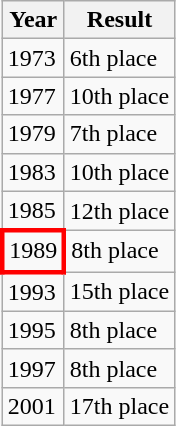<table class="wikitable">
<tr>
<th>Year</th>
<th>Result</th>
</tr>
<tr>
<td> 1973</td>
<td>6th place</td>
</tr>
<tr>
<td> 1977</td>
<td>10th place</td>
</tr>
<tr>
<td> 1979</td>
<td>7th place</td>
</tr>
<tr>
<td> 1983</td>
<td>10th place</td>
</tr>
<tr>
<td> 1985</td>
<td>12th place</td>
</tr>
<tr>
<td style="border: 3px solid red"> 1989</td>
<td>8th place</td>
</tr>
<tr>
<td> 1993</td>
<td>15th place</td>
</tr>
<tr>
<td> 1995</td>
<td>8th place</td>
</tr>
<tr>
<td> 1997</td>
<td>8th place</td>
</tr>
<tr>
<td> 2001</td>
<td>17th place</td>
</tr>
</table>
